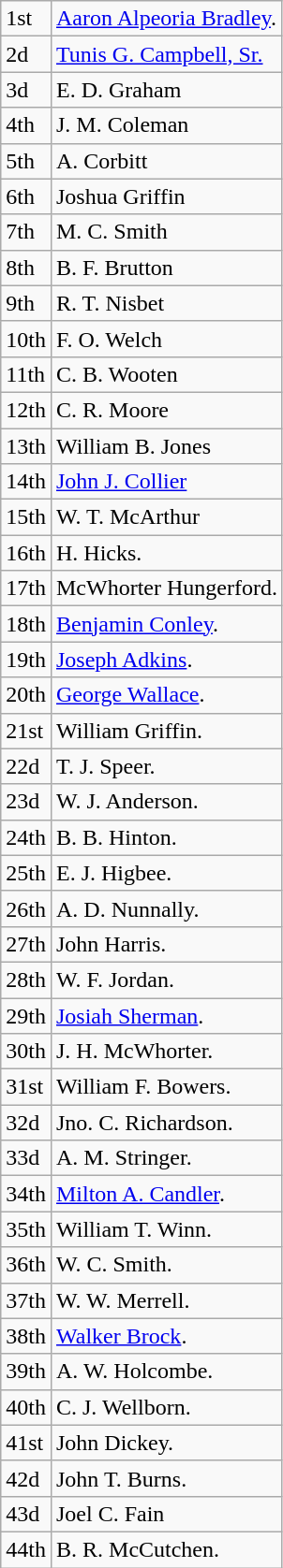<table class="wikitable sortable">
<tr>
<td>1st</td>
<td><a href='#'>Aaron Alpeoria Bradley</a>.</td>
</tr>
<tr>
<td>2d</td>
<td><a href='#'>Tunis G. Campbell, Sr.</a></td>
</tr>
<tr>
<td>3d</td>
<td>E. D. Graham</td>
</tr>
<tr>
<td>4th</td>
<td>J. M. Coleman</td>
</tr>
<tr>
<td>5th</td>
<td>A. Corbitt</td>
</tr>
<tr>
<td>6th</td>
<td>Joshua Griffin</td>
</tr>
<tr>
<td>7th</td>
<td>M. C. Smith</td>
</tr>
<tr>
<td>8th</td>
<td>B. F. Brutton</td>
</tr>
<tr>
<td>9th</td>
<td>R. T. Nisbet</td>
</tr>
<tr>
<td>10th</td>
<td>F. O. Welch</td>
</tr>
<tr>
<td>11th</td>
<td>C. B. Wooten</td>
</tr>
<tr>
<td>12th</td>
<td>C. R. Moore</td>
</tr>
<tr>
<td>13th</td>
<td>William B. Jones</td>
</tr>
<tr>
<td>14th</td>
<td><a href='#'>John J. Collier</a></td>
</tr>
<tr>
<td>15th</td>
<td>W. T. McArthur</td>
</tr>
<tr>
<td>16th</td>
<td>H. Hicks.</td>
</tr>
<tr>
<td>17th</td>
<td>McWhorter Hungerford.</td>
</tr>
<tr>
<td>18th</td>
<td><a href='#'>Benjamin Conley</a>.</td>
</tr>
<tr>
<td>19th</td>
<td><a href='#'>Joseph Adkins</a>.</td>
</tr>
<tr>
<td>20th</td>
<td><a href='#'>George Wallace</a>.</td>
</tr>
<tr>
<td>21st</td>
<td>William Griffin.</td>
</tr>
<tr>
<td>22d</td>
<td>T. J. Speer.</td>
</tr>
<tr>
<td>23d</td>
<td>W. J. Anderson.</td>
</tr>
<tr>
<td>24th</td>
<td>B. B. Hinton.</td>
</tr>
<tr>
<td>25th</td>
<td>E. J. Higbee.</td>
</tr>
<tr>
<td>26th</td>
<td>A. D. Nunnally.</td>
</tr>
<tr>
<td>27th</td>
<td>John Harris.</td>
</tr>
<tr>
<td>28th</td>
<td>W. F. Jordan.</td>
</tr>
<tr>
<td>29th</td>
<td><a href='#'>Josiah Sherman</a>.</td>
</tr>
<tr>
<td>30th</td>
<td>J. H. McWhorter.</td>
</tr>
<tr>
<td>31st</td>
<td>William F. Bowers.</td>
</tr>
<tr>
<td>32d</td>
<td>Jno. C. Richardson.</td>
</tr>
<tr>
<td>33d</td>
<td>A. M. Stringer.</td>
</tr>
<tr>
<td>34th</td>
<td><a href='#'>Milton A. Candler</a>.</td>
</tr>
<tr>
<td>35th</td>
<td>William T. Winn.</td>
</tr>
<tr>
<td>36th</td>
<td>W. C. Smith.</td>
</tr>
<tr>
<td>37th</td>
<td>W. W. Merrell.</td>
</tr>
<tr>
<td>38th</td>
<td><a href='#'>Walker Brock</a>.</td>
</tr>
<tr>
<td>39th</td>
<td>A. W. Holcombe.</td>
</tr>
<tr>
<td>40th</td>
<td>C. J. Wellborn.</td>
</tr>
<tr>
<td>41st</td>
<td>John Dickey.</td>
</tr>
<tr>
<td>42d</td>
<td>John T. Burns.</td>
</tr>
<tr>
<td>43d</td>
<td>Joel C. Fain</td>
</tr>
<tr>
<td>44th</td>
<td>B. R. McCutchen.</td>
</tr>
</table>
